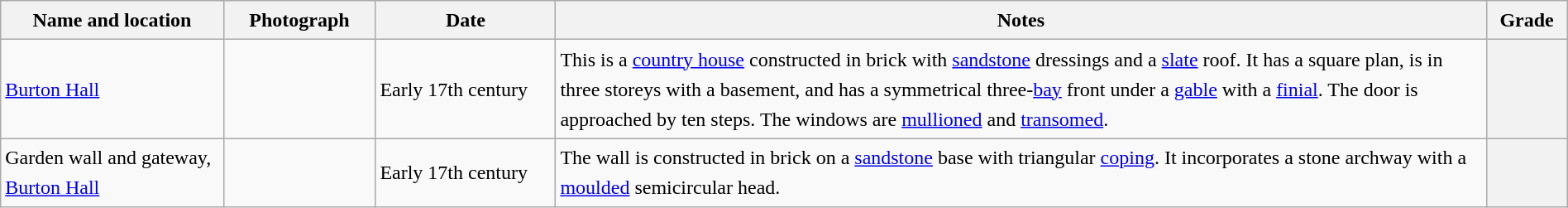<table class="wikitable sortable plainrowheaders" style="width:100%;border:0px;text-align:left;line-height:150%;">
<tr>
<th scope="col"  style="width:150px">Name and location</th>
<th scope="col"  style="width:100px" class="unsortable">Photograph</th>
<th scope="col"  style="width:120px">Date</th>
<th scope="col"  style="width:650px" class="unsortable">Notes</th>
<th scope="col"  style="width:50px">Grade</th>
</tr>
<tr>
<td><a href='#'>Burton Hall</a><br><small></small></td>
<td></td>
<td>Early 17th century</td>
<td>This is a <a href='#'>country house</a> constructed in brick with <a href='#'>sandstone</a> dressings and a <a href='#'>slate</a> roof.  It has a square plan, is in three storeys with a basement, and has a symmetrical three-<a href='#'>bay</a> front under a <a href='#'>gable</a> with a <a href='#'>finial</a>.  The door is approached by ten steps.  The windows are <a href='#'>mullioned</a> and <a href='#'>transomed</a>.</td>
<th></th>
</tr>
<tr>
<td>Garden wall and gateway,<br><a href='#'>Burton Hall</a><br><small></small></td>
<td></td>
<td>Early 17th century</td>
<td>The wall is constructed in brick on a <a href='#'>sandstone</a> base with triangular <a href='#'>coping</a>.  It incorporates a stone archway with a <a href='#'>moulded</a> semicircular head.</td>
<th></th>
</tr>
<tr>
</tr>
</table>
